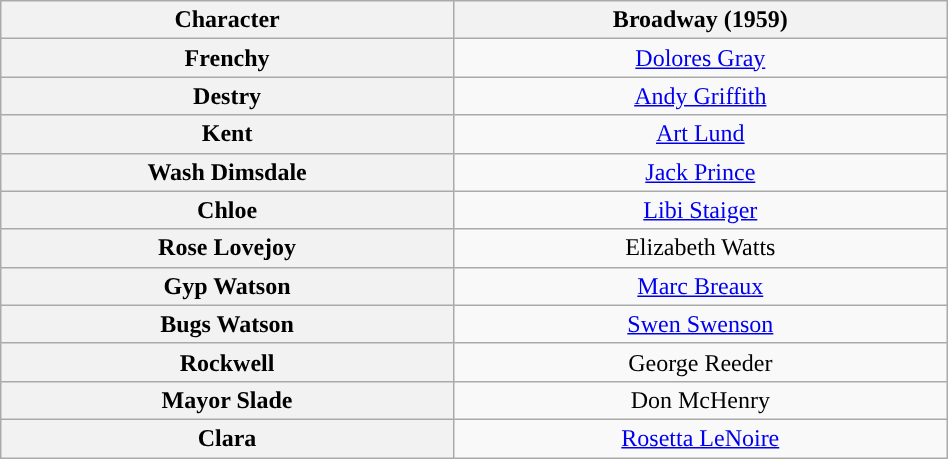<table class="wikitable" style="width:50%; text-align:center">
<tr>
<th scope="col">Character</th>
<th>Broadway (1959)</th>
</tr>
<tr>
<th>Frenchy</th>
<td colspan="1"><a href='#'>Dolores Gray</a></td>
</tr>
<tr>
<th>Destry</th>
<td colspan="1”"><a href='#'>Andy Griffith</a></td>
</tr>
<tr>
<th>Kent</th>
<td colspan="1”"><a href='#'>Art Lund</a></td>
</tr>
<tr>
<th>Wash Dimsdale</th>
<td colspan="1"><a href='#'>Jack Prince</a></td>
</tr>
<tr>
<th>Chloe</th>
<td colspan="1"><a href='#'>Libi Staiger</a></td>
</tr>
<tr>
<th>Rose Lovejoy</th>
<td colspan="1">Elizabeth Watts</td>
</tr>
<tr>
<th>Gyp Watson</th>
<td colspan="1"><a href='#'>Marc Breaux</a></td>
</tr>
<tr>
<th>Bugs Watson</th>
<td colspan="1"><a href='#'>Swen Swenson</a></td>
</tr>
<tr>
<th>Rockwell</th>
<td colspan="1">George Reeder</td>
</tr>
<tr>
<th>Mayor Slade</th>
<td colspan="1">Don McHenry</td>
</tr>
<tr>
<th>Clara</th>
<td colspan="1"><a href='#'>Rosetta LeNoire</a></td>
</tr>
</table>
